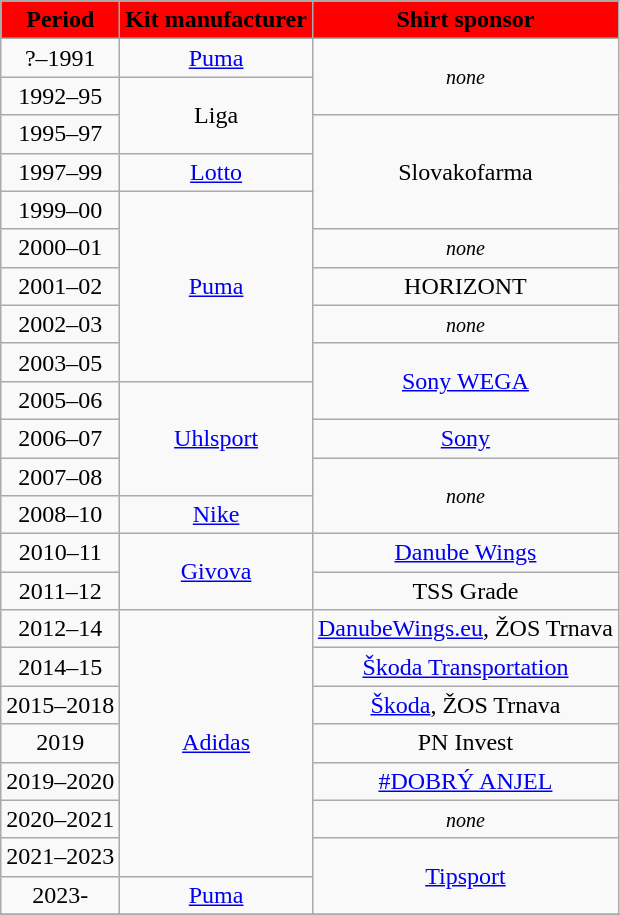<table class="wikitable" style="text-align:center;margin-left:1em">
<tr>
<th style="color:black; background:red;">Period</th>
<th style="color:black; background:red;">Kit manufacturer</th>
<th style="color:black; background:red;">Shirt sponsor</th>
</tr>
<tr>
<td>?–1991</td>
<td><a href='#'>Puma</a></td>
<td rowspan="2"><small><em>none</em></small></td>
</tr>
<tr>
<td>1992–95</td>
<td rowspan="2">Liga</td>
</tr>
<tr>
<td>1995–97</td>
<td rowspan="3">Slovakofarma</td>
</tr>
<tr>
<td>1997–99</td>
<td><a href='#'>Lotto</a></td>
</tr>
<tr>
<td>1999–00</td>
<td rowspan="5"><a href='#'>Puma</a></td>
</tr>
<tr>
<td>2000–01</td>
<td><small><em>none</em></small></td>
</tr>
<tr>
<td>2001–02</td>
<td>HORIZONT</td>
</tr>
<tr>
<td>2002–03</td>
<td><small><em>none</em></small></td>
</tr>
<tr>
<td>2003–05</td>
<td rowspan="2"><a href='#'>Sony WEGA</a></td>
</tr>
<tr>
<td>2005–06</td>
<td rowspan="3"><a href='#'>Uhlsport</a></td>
</tr>
<tr>
<td>2006–07</td>
<td><a href='#'>Sony</a></td>
</tr>
<tr>
<td>2007–08</td>
<td rowspan="2"><small><em>none</em></small></td>
</tr>
<tr>
<td>2008–10</td>
<td><a href='#'>Nike</a></td>
</tr>
<tr>
<td>2010–11</td>
<td rowspan="2"><a href='#'>Givova</a></td>
<td><a href='#'>Danube Wings</a></td>
</tr>
<tr>
<td>2011–12</td>
<td>TSS Grade</td>
</tr>
<tr>
<td>2012–14</td>
<td rowspan="7"><a href='#'>Adidas</a></td>
<td><a href='#'>DanubeWings.eu</a>, ŽOS Trnava</td>
</tr>
<tr>
<td>2014–15</td>
<td><a href='#'>Škoda Transportation</a></td>
</tr>
<tr>
<td>2015–2018</td>
<td><a href='#'>Škoda</a>, ŽOS Trnava</td>
</tr>
<tr>
<td>2019</td>
<td>PN Invest</td>
</tr>
<tr>
<td>2019–2020</td>
<td><a href='#'>#DOBRÝ ANJEL</a></td>
</tr>
<tr>
<td>2020–2021</td>
<td><small><em>none</em></small></td>
</tr>
<tr>
<td>2021–2023</td>
<td rowspan="2"><a href='#'>Tipsport</a></td>
</tr>
<tr>
<td>2023-</td>
<td><a href='#'>Puma</a></td>
</tr>
<tr>
</tr>
</table>
